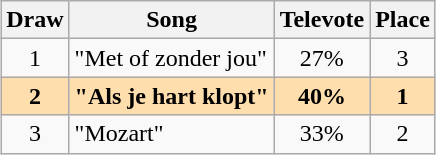<table class="wikitable sortable plainrowheaders" style="margin: 1em auto 1em auto; text-align:center">
<tr>
<th>Draw</th>
<th>Song</th>
<th>Televote</th>
<th>Place</th>
</tr>
<tr>
<td>1</td>
<td align="left">"Met of zonder jou"</td>
<td>27%</td>
<td>3</td>
</tr>
<tr style="font-weight:bold; background:navajowhite;">
<td>2</td>
<td align="left">"Als je hart klopt"</td>
<td>40%</td>
<td>1</td>
</tr>
<tr>
<td>3</td>
<td align="left">"Mozart"</td>
<td>33%</td>
<td>2</td>
</tr>
</table>
